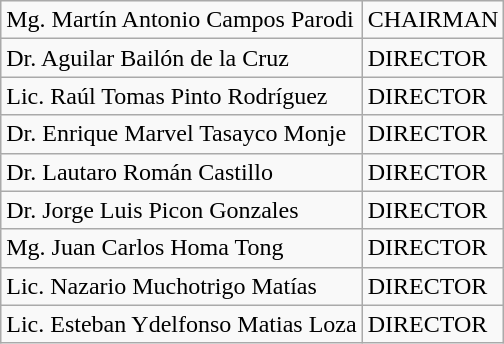<table class="wikitable">
<tr>
<td>Mg. Martín Antonio Campos Parodi</td>
<td>CHAIRMAN</td>
</tr>
<tr>
<td>Dr. Aguilar Bailón de la Cruz</td>
<td>DIRECTOR</td>
</tr>
<tr>
<td>Lic. Raúl Tomas Pinto Rodríguez</td>
<td>DIRECTOR</td>
</tr>
<tr>
<td>Dr. Enrique Marvel Tasayco Monje</td>
<td>DIRECTOR</td>
</tr>
<tr>
<td>Dr. Lautaro Román Castillo</td>
<td>DIRECTOR</td>
</tr>
<tr>
<td>Dr. Jorge Luis Picon Gonzales</td>
<td>DIRECTOR</td>
</tr>
<tr>
<td>Mg. Juan Carlos Homa Tong</td>
<td>DIRECTOR</td>
</tr>
<tr>
<td>Lic. Nazario Muchotrigo Matías</td>
<td>DIRECTOR</td>
</tr>
<tr>
<td>Lic. Esteban Ydelfonso Matias Loza</td>
<td>DIRECTOR</td>
</tr>
</table>
